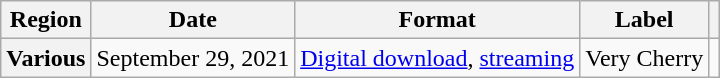<table class="wikitable plainrowheaders">
<tr>
<th>Region</th>
<th>Date</th>
<th>Format</th>
<th>Label</th>
<th></th>
</tr>
<tr>
<th scope="row">Various</th>
<td>September 29, 2021</td>
<td><a href='#'>Digital download</a>, <a href='#'>streaming</a></td>
<td>Very Cherry</td>
<td align="center"></td>
</tr>
</table>
